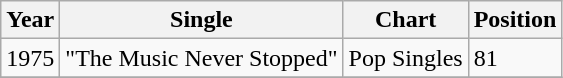<table class="wikitable">
<tr>
<th align="left">Year</th>
<th align="left">Single</th>
<th align="left">Chart</th>
<th align="left">Position</th>
</tr>
<tr>
<td align="left">1975</td>
<td align="left">"The Music Never Stopped"</td>
<td align="left">Pop Singles</td>
<td align="left">81</td>
</tr>
<tr>
</tr>
</table>
